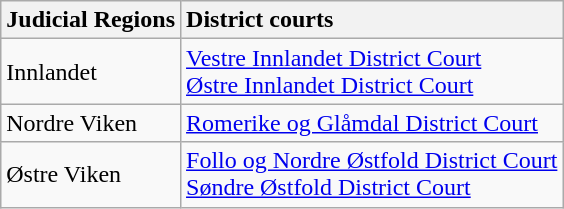<table class="wikitable">
<tr>
<th style="text-align:left">Judicial Regions <small></small></th>
<th style="text-align:left">District courts <small></small></th>
</tr>
<tr>
<td>Innlandet</td>
<td><a href='#'>Vestre Innlandet District Court</a><br><a href='#'>Østre Innlandet District Court</a></td>
</tr>
<tr>
<td>Nordre Viken</td>
<td><a href='#'>Romerike og Glåmdal District Court</a></td>
</tr>
<tr>
<td>Østre Viken</td>
<td><a href='#'>Follo og Nordre Østfold District Court</a><br><a href='#'>Søndre Østfold District Court</a></td>
</tr>
</table>
